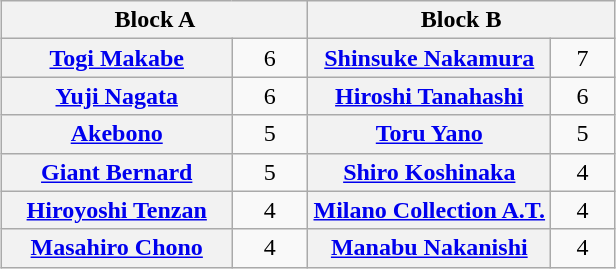<table class="wikitable" style="margin: 1em auto 1em auto;text-align:center">
<tr>
<th colspan="2" style="width:50%">Block A</th>
<th colspan="2" style="width:50%">Block B</th>
</tr>
<tr>
<th><a href='#'>Togi Makabe</a></th>
<td style="width:35px">6</td>
<th><a href='#'>Shinsuke Nakamura</a></th>
<td style="width:35px">7</td>
</tr>
<tr>
<th><a href='#'>Yuji Nagata</a></th>
<td>6</td>
<th><a href='#'>Hiroshi Tanahashi</a></th>
<td>6</td>
</tr>
<tr>
<th><a href='#'>Akebono</a></th>
<td>5</td>
<th><a href='#'>Toru Yano</a></th>
<td>5</td>
</tr>
<tr>
<th><a href='#'>Giant Bernard</a></th>
<td>5</td>
<th><a href='#'>Shiro Koshinaka</a></th>
<td>4</td>
</tr>
<tr>
<th><a href='#'>Hiroyoshi Tenzan</a></th>
<td>4</td>
<th><a href='#'>Milano Collection A.T.</a></th>
<td>4</td>
</tr>
<tr>
<th><a href='#'>Masahiro Chono</a></th>
<td>4</td>
<th><a href='#'>Manabu Nakanishi</a></th>
<td>4</td>
</tr>
</table>
